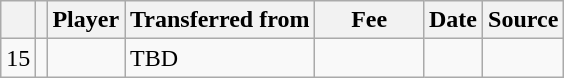<table class="wikitable plainrowheaders sortable">
<tr>
<th></th>
<th></th>
<th scope=col>Player</th>
<th>Transferred from</th>
<th !scope=col; style="width: 65px;">Fee</th>
<th scope=col>Date</th>
<th scope=col>Source</th>
</tr>
<tr>
<td align=center>15</td>
<td align=center></td>
<td></td>
<td>TBD</td>
<td></td>
<td></td>
<td></td>
</tr>
</table>
